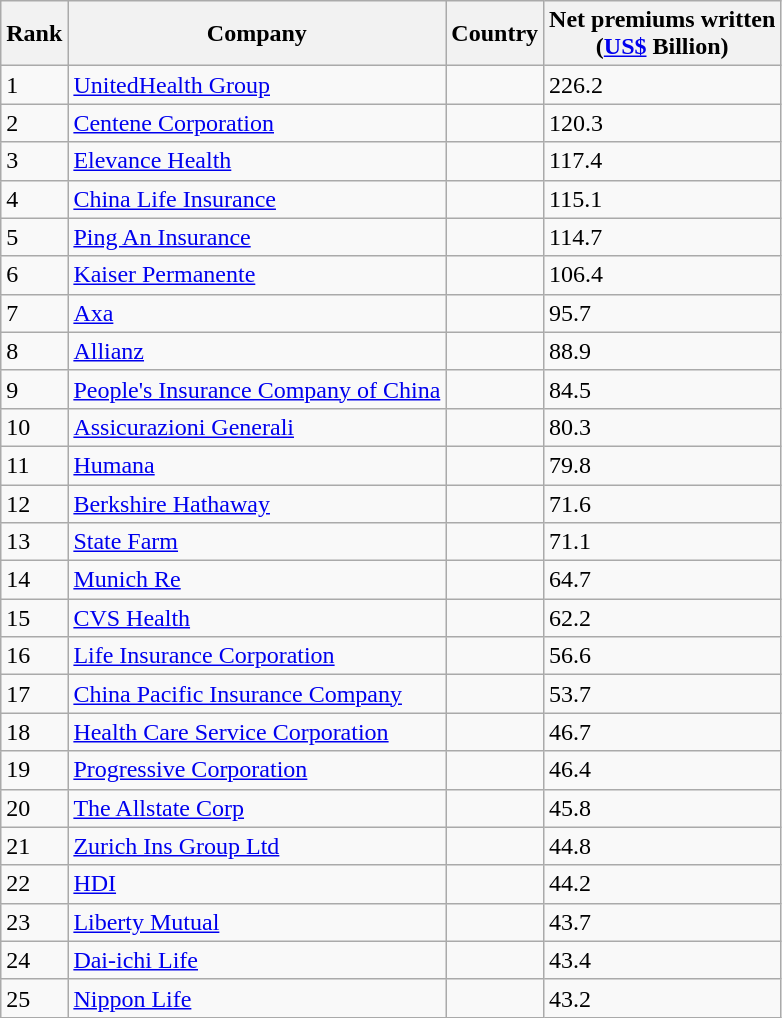<table class="wikitable sortable">
<tr>
<th>Rank</th>
<th>Company</th>
<th>Country</th>
<th>Net premiums written <br>(<a href='#'>US$</a> Billion)</th>
</tr>
<tr>
<td>1</td>
<td><a href='#'>UnitedHealth Group</a></td>
<td></td>
<td>226.2</td>
</tr>
<tr>
<td>2</td>
<td><a href='#'>Centene Corporation</a></td>
<td></td>
<td>120.3</td>
</tr>
<tr>
<td>3</td>
<td><a href='#'>Elevance Health</a></td>
<td></td>
<td>117.4</td>
</tr>
<tr>
<td>4</td>
<td><a href='#'>China Life Insurance</a></td>
<td></td>
<td>115.1</td>
</tr>
<tr>
<td>5</td>
<td><a href='#'>Ping An Insurance</a></td>
<td></td>
<td>114.7</td>
</tr>
<tr>
<td>6</td>
<td><a href='#'>Kaiser Permanente</a></td>
<td></td>
<td>106.4</td>
</tr>
<tr>
<td>7</td>
<td><a href='#'>Axa</a></td>
<td></td>
<td>95.7</td>
</tr>
<tr>
<td>8</td>
<td><a href='#'>Allianz</a></td>
<td></td>
<td>88.9</td>
</tr>
<tr>
<td>9</td>
<td><a href='#'>People's Insurance Company of China</a></td>
<td></td>
<td>84.5</td>
</tr>
<tr>
<td>10</td>
<td><a href='#'>Assicurazioni Generali</a></td>
<td></td>
<td>80.3</td>
</tr>
<tr>
<td>11</td>
<td><a href='#'>Humana</a></td>
<td></td>
<td>79.8</td>
</tr>
<tr>
<td>12</td>
<td><a href='#'>Berkshire Hathaway</a></td>
<td></td>
<td>71.6</td>
</tr>
<tr>
<td>13</td>
<td><a href='#'>State Farm</a></td>
<td></td>
<td>71.1</td>
</tr>
<tr>
<td>14</td>
<td><a href='#'>Munich Re</a></td>
<td></td>
<td>64.7</td>
</tr>
<tr>
<td>15</td>
<td><a href='#'>CVS Health</a></td>
<td></td>
<td>62.2</td>
</tr>
<tr>
<td>16</td>
<td><a href='#'>Life Insurance Corporation</a></td>
<td></td>
<td>56.6</td>
</tr>
<tr>
<td>17</td>
<td><a href='#'>China Pacific Insurance Company</a></td>
<td></td>
<td>53.7</td>
</tr>
<tr>
<td>18</td>
<td><a href='#'>Health Care Service Corporation</a></td>
<td></td>
<td>46.7</td>
</tr>
<tr>
<td>19</td>
<td><a href='#'>Progressive Corporation</a></td>
<td></td>
<td>46.4</td>
</tr>
<tr>
<td>20</td>
<td><a href='#'>The Allstate Corp</a></td>
<td></td>
<td>45.8</td>
</tr>
<tr>
<td>21</td>
<td><a href='#'>Zurich Ins Group Ltd</a></td>
<td></td>
<td>44.8</td>
</tr>
<tr>
<td>22</td>
<td><a href='#'>HDI</a></td>
<td></td>
<td>44.2</td>
</tr>
<tr>
<td>23</td>
<td><a href='#'>Liberty Mutual</a></td>
<td></td>
<td>43.7</td>
</tr>
<tr>
<td>24</td>
<td><a href='#'>Dai-ichi Life</a></td>
<td></td>
<td>43.4</td>
</tr>
<tr>
<td>25</td>
<td><a href='#'>Nippon Life</a></td>
<td></td>
<td>43.2</td>
</tr>
</table>
